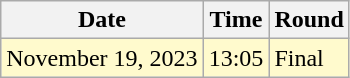<table class="wikitable">
<tr>
<th>Date</th>
<th>Time</th>
<th>Round</th>
</tr>
<tr style=background:lemonchiffon>
<td>November 19, 2023</td>
<td>13:05</td>
<td>Final</td>
</tr>
</table>
